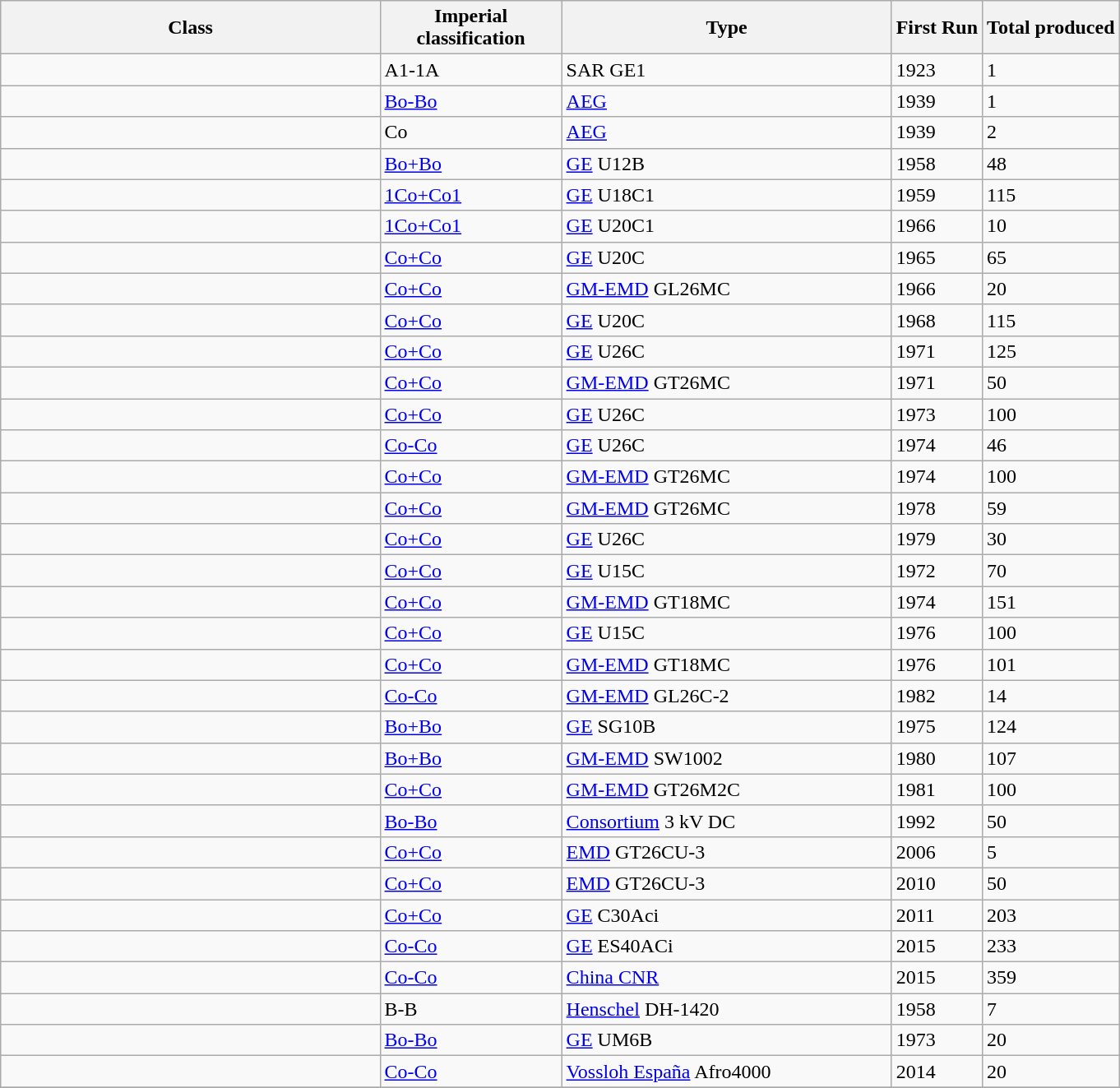<table class="wikitable collapsible sortable" style="margin: 1em auto 1em auto;">
<tr>
<th scope="col" width="300">Class</th>
<th scope="col" width="140">Imperial classification</th>
<th scope="col" width="260">Type</th>
<th>First Run</th>
<th>Total produced</th>
</tr>
<tr>
<td></td>
<td>A1-1A</td>
<td>SAR GE1</td>
<td>1923</td>
<td>1</td>
</tr>
<tr>
<td></td>
<td><a href='#'>Bo-Bo</a></td>
<td><a href='#'>AEG</a></td>
<td>1939</td>
<td>1</td>
</tr>
<tr>
<td></td>
<td>Co</td>
<td><a href='#'>AEG</a></td>
<td>1939</td>
<td>2</td>
</tr>
<tr>
<td></td>
<td><a href='#'>Bo+Bo</a></td>
<td><a href='#'>GE</a> U12B</td>
<td>1958</td>
<td>48</td>
</tr>
<tr>
<td></td>
<td><a href='#'>1Co+Co1</a></td>
<td><a href='#'>GE</a> U18C1</td>
<td>1959</td>
<td>115</td>
</tr>
<tr>
<td></td>
<td><a href='#'>1Co+Co1</a></td>
<td><a href='#'>GE</a> U20C1</td>
<td>1966</td>
<td>10</td>
</tr>
<tr>
<td></td>
<td><a href='#'>Co+Co</a></td>
<td><a href='#'>GE</a> U20C</td>
<td>1965</td>
<td>65</td>
</tr>
<tr>
<td></td>
<td><a href='#'>Co+Co</a></td>
<td><a href='#'>GM-EMD</a> GL26MC</td>
<td>1966</td>
<td>20</td>
</tr>
<tr>
<td></td>
<td><a href='#'>Co+Co</a></td>
<td><a href='#'>GE</a> U20C</td>
<td>1968</td>
<td>115</td>
</tr>
<tr>
<td></td>
<td><a href='#'>Co+Co</a></td>
<td><a href='#'>GE</a> U26C</td>
<td>1971</td>
<td>125</td>
</tr>
<tr>
<td></td>
<td><a href='#'>Co+Co</a></td>
<td><a href='#'>GM-EMD</a> GT26MC</td>
<td>1971</td>
<td>50</td>
</tr>
<tr>
<td></td>
<td><a href='#'>Co+Co</a></td>
<td><a href='#'>GE</a> U26C</td>
<td>1973</td>
<td>100</td>
</tr>
<tr>
<td></td>
<td><a href='#'>Co-Co</a></td>
<td><a href='#'>GE</a> U26C</td>
<td>1974</td>
<td>46</td>
</tr>
<tr>
<td></td>
<td><a href='#'>Co+Co</a></td>
<td><a href='#'>GM-EMD</a> GT26MC</td>
<td>1974</td>
<td>100</td>
</tr>
<tr>
<td></td>
<td><a href='#'>Co+Co</a></td>
<td><a href='#'>GM-EMD</a> GT26MC</td>
<td>1978</td>
<td>59</td>
</tr>
<tr>
<td></td>
<td><a href='#'>Co+Co</a></td>
<td><a href='#'>GE</a> U26C</td>
<td>1979</td>
<td>30</td>
</tr>
<tr>
<td></td>
<td><a href='#'>Co+Co</a></td>
<td><a href='#'>GE</a> U15C</td>
<td>1972</td>
<td>70</td>
</tr>
<tr>
<td></td>
<td><a href='#'>Co+Co</a></td>
<td><a href='#'>GM-EMD</a> GT18MC</td>
<td>1974</td>
<td>151</td>
</tr>
<tr>
<td></td>
<td><a href='#'>Co+Co</a></td>
<td><a href='#'>GE</a> U15C</td>
<td>1976</td>
<td>100</td>
</tr>
<tr>
<td></td>
<td><a href='#'>Co+Co</a></td>
<td><a href='#'>GM-EMD</a> GT18MC</td>
<td>1976</td>
<td>101</td>
</tr>
<tr>
<td></td>
<td><a href='#'>Co-Co</a></td>
<td><a href='#'>GM-EMD</a> GL26C-2</td>
<td>1982</td>
<td>14</td>
</tr>
<tr>
<td></td>
<td><a href='#'>Bo+Bo</a></td>
<td><a href='#'>GE</a> SG10B</td>
<td>1975</td>
<td>124</td>
</tr>
<tr>
<td></td>
<td><a href='#'>Bo+Bo</a></td>
<td><a href='#'>GM-EMD</a> SW1002</td>
<td>1980</td>
<td>107</td>
</tr>
<tr>
<td></td>
<td><a href='#'>Co+Co</a></td>
<td><a href='#'>GM-EMD</a> GT26M2C</td>
<td>1981</td>
<td>100</td>
</tr>
<tr>
<td></td>
<td><a href='#'>Bo-Bo</a></td>
<td><a href='#'>Consortium</a> 3 kV DC</td>
<td>1992</td>
<td>50</td>
</tr>
<tr>
<td></td>
<td><a href='#'>Co+Co</a></td>
<td><a href='#'>EMD</a> GT26CU-3</td>
<td>2006</td>
<td>5</td>
</tr>
<tr>
<td></td>
<td><a href='#'>Co+Co</a></td>
<td><a href='#'>EMD</a> GT26CU-3</td>
<td>2010</td>
<td>50</td>
</tr>
<tr>
<td></td>
<td><a href='#'>Co+Co</a></td>
<td><a href='#'>GE</a> C30Aci</td>
<td>2011</td>
<td>203</td>
</tr>
<tr>
<td></td>
<td><a href='#'>Co-Co</a></td>
<td><a href='#'>GE</a> ES40ACi</td>
<td>2015</td>
<td>233</td>
</tr>
<tr>
<td></td>
<td><a href='#'>Co-Co</a></td>
<td><a href='#'>China CNR</a></td>
<td>2015</td>
<td>359</td>
</tr>
<tr>
<td></td>
<td>B-B</td>
<td><a href='#'>Henschel</a> DH-1420</td>
<td>1958</td>
<td>7</td>
</tr>
<tr>
<td></td>
<td><a href='#'>Bo-Bo</a></td>
<td><a href='#'>GE</a> UM6B</td>
<td>1973</td>
<td>20</td>
</tr>
<tr>
<td></td>
<td><a href='#'>Co-Co</a></td>
<td><a href='#'>Vossloh España</a> Afro4000</td>
<td>2014</td>
<td>20</td>
</tr>
<tr>
</tr>
</table>
